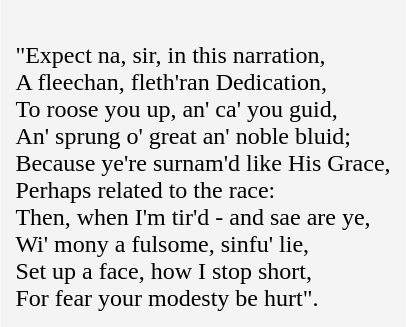<table cellpadding=10 border="0" align=center>
<tr>
<td bgcolor=#f4f4f4><br>"Expect na, sir, in this narration,<br>
A fleechan, fleth'ran Dedication,<br>
To roose you up, an' ca' you guid,<br>
An' sprung o' great an' noble bluid;<br>
Because ye're surnam'd like His Grace,<br>
Perhaps related to the race:<br>
Then, when I'm tir'd - and sae are ye,<br>
Wi' mony a fulsome, sinfu' lie,<br>
Set up a face, how I stop short,<br>
For fear your modesty be hurt".<br></td>
</tr>
</table>
